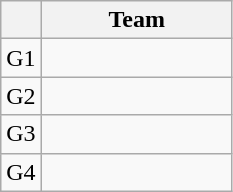<table class="wikitable" style="display:inline-table;">
<tr>
<th></th>
<th width=120>Team</th>
</tr>
<tr>
<td align=center>G1</td>
<td></td>
</tr>
<tr>
<td align=center>G2</td>
<td></td>
</tr>
<tr>
<td align=center>G3</td>
<td></td>
</tr>
<tr>
<td align=center>G4</td>
<td></td>
</tr>
</table>
